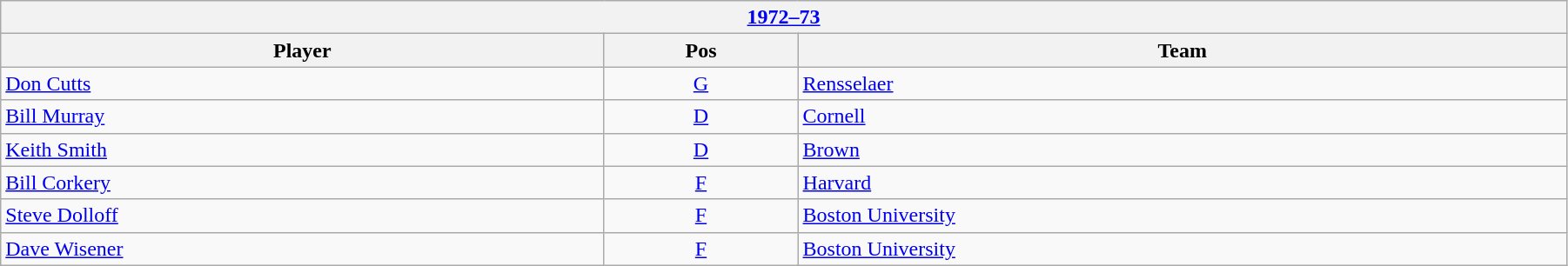<table class="wikitable" width=95%>
<tr>
<th colspan=3><a href='#'>1972–73</a></th>
</tr>
<tr>
<th>Player</th>
<th>Pos</th>
<th>Team</th>
</tr>
<tr>
<td><a href='#'>Don Cutts</a></td>
<td align=center><a href='#'>G</a></td>
<td><a href='#'>Rensselaer</a></td>
</tr>
<tr>
<td><a href='#'>Bill Murray</a></td>
<td align=center><a href='#'>D</a></td>
<td><a href='#'>Cornell</a></td>
</tr>
<tr>
<td><a href='#'>Keith Smith</a></td>
<td align=center><a href='#'>D</a></td>
<td><a href='#'>Brown</a></td>
</tr>
<tr>
<td><a href='#'>Bill Corkery</a></td>
<td align=center><a href='#'>F</a></td>
<td><a href='#'>Harvard</a></td>
</tr>
<tr>
<td><a href='#'>Steve Dolloff</a></td>
<td align=center><a href='#'>F</a></td>
<td><a href='#'>Boston University</a></td>
</tr>
<tr>
<td><a href='#'>Dave Wisener</a></td>
<td align=center><a href='#'>F</a></td>
<td><a href='#'>Boston University</a></td>
</tr>
</table>
